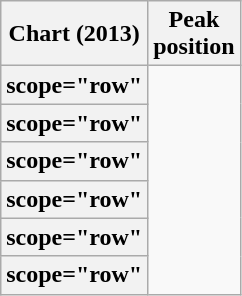<table class="wikitable sortable plainrowheaders">
<tr>
<th>Chart (2013)</th>
<th>Peak<br>position</th>
</tr>
<tr>
<th>scope="row" </th>
</tr>
<tr>
<th>scope="row" </th>
</tr>
<tr>
<th>scope="row" </th>
</tr>
<tr>
<th>scope="row" </th>
</tr>
<tr>
<th>scope="row" </th>
</tr>
<tr>
<th>scope="row" </th>
</tr>
</table>
